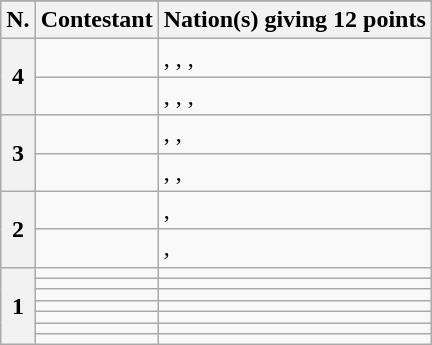<table class="wikitable plainrowheaders">
<tr>
</tr>
<tr>
<th scope="col">N.</th>
<th scope="col">Contestant</th>
<th scope="col">Nation(s) giving 12 points</th>
</tr>
<tr>
<th scope="rowgroup" rowspan="2">4</th>
<td></td>
<td>, , , </td>
</tr>
<tr>
<td></td>
<td>, , , </td>
</tr>
<tr>
<th scope="rowgroup" rowspan="2">3</th>
<td></td>
<td>, , </td>
</tr>
<tr>
<td><strong></strong></td>
<td>, , </td>
</tr>
<tr>
<th scope="rowgroup" rowspan="2">2</th>
<td></td>
<td>, </td>
</tr>
<tr>
<td></td>
<td>, </td>
</tr>
<tr>
<th scope="rowgroup" rowspan="7">1</th>
<td></td>
<td></td>
</tr>
<tr>
<td></td>
<td></td>
</tr>
<tr>
<td></td>
<td></td>
</tr>
<tr>
<td></td>
<td></td>
</tr>
<tr>
<td></td>
<td></td>
</tr>
<tr>
<td></td>
<td></td>
</tr>
<tr>
<td></td>
<td></td>
</tr>
</table>
